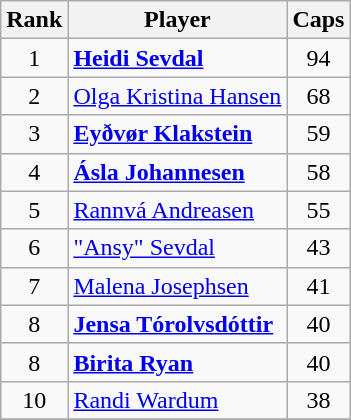<table class="wikitable">
<tr>
<th>Rank</th>
<th>Player</th>
<th>Caps</th>
</tr>
<tr>
<td align="center">1</td>
<td align=><strong><a href='#'>Heidi Sevdal</a></strong></td>
<td align="center">94</td>
</tr>
<tr>
<td align="center">2</td>
<td align=><a href='#'>Olga Kristina Hansen</a></td>
<td align="center">68</td>
</tr>
<tr>
<td align="center">3</td>
<td align=><strong><a href='#'>Eyðvør Klakstein</a></strong></td>
<td align="center">59</td>
</tr>
<tr>
<td align="center">4</td>
<td align=><strong><a href='#'>Ásla Johannesen</a></strong></td>
<td align="center">58</td>
</tr>
<tr>
<td align="center">5</td>
<td align=><a href='#'>Rannvá Andreasen</a></td>
<td align="center">55</td>
</tr>
<tr>
<td align="center">6</td>
<td align=><a href='#'>"Ansy" Sevdal</a></td>
<td align="center">43</td>
</tr>
<tr>
<td align="center">7</td>
<td align=><a href='#'>Malena Josephsen</a></td>
<td align="center">41</td>
</tr>
<tr>
<td align="center">8</td>
<td align=><strong><a href='#'>Jensa Tórolvsdóttir</a></strong></td>
<td align="center">40</td>
</tr>
<tr>
<td align="center">8</td>
<td align=><strong><a href='#'>Birita Ryan</a></strong></td>
<td align="center">40</td>
</tr>
<tr>
<td align="center">10</td>
<td align=><a href='#'>Randi Wardum</a></td>
<td align="center">38</td>
</tr>
<tr>
</tr>
</table>
